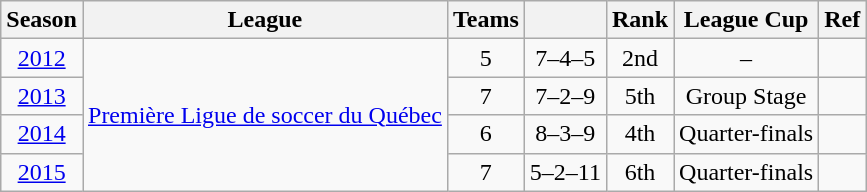<table class="wikitable" style="text-align: center;">
<tr>
<th>Season</th>
<th>League</th>
<th>Teams</th>
<th></th>
<th>Rank</th>
<th>League Cup</th>
<th>Ref</th>
</tr>
<tr>
<td><a href='#'>2012</a></td>
<td rowspan="4"><a href='#'>Première Ligue de soccer du Québec</a></td>
<td>5</td>
<td>7–4–5</td>
<td>2nd</td>
<td>–</td>
<td></td>
</tr>
<tr>
<td><a href='#'>2013</a></td>
<td>7</td>
<td>7–2–9</td>
<td>5th</td>
<td>Group Stage</td>
<td></td>
</tr>
<tr>
<td><a href='#'>2014</a></td>
<td>6</td>
<td>8–3–9</td>
<td>4th</td>
<td>Quarter-finals</td>
<td></td>
</tr>
<tr>
<td><a href='#'>2015</a></td>
<td>7</td>
<td>5–2–11</td>
<td>6th</td>
<td>Quarter-finals</td>
<td></td>
</tr>
</table>
